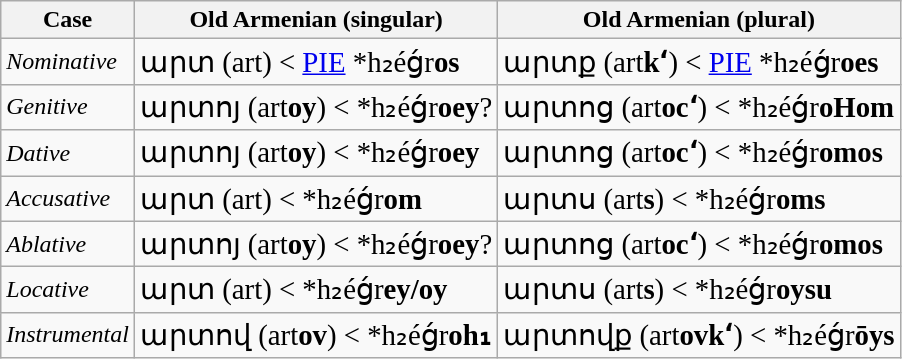<table class="wikitable sortable">
<tr>
<th>Case</th>
<th>Old Armenian (singular)</th>
<th>Old Armenian (plural)</th>
</tr>
<tr>
<td><em>Nominative</em></td>
<td><big>արտ (art) < <a href='#'>PIE</a> *h₂éǵr<strong>os</strong></big></td>
<td><big>արտք (art<strong>kʻ</strong>) < <a href='#'>PIE</a> *h₂éǵr<strong>oes</strong></big></td>
</tr>
<tr>
<td><em>Genitive</em></td>
<td><big>արտոյ (art<strong>oy</strong>) < *h₂éǵr<strong>oey</strong>?</big></td>
<td><big>արտոց (art<strong>ocʻ</strong>) < *h₂éǵr<strong>oHom</strong></big></td>
</tr>
<tr>
<td><em>Dative</em></td>
<td><big>արտոյ (art<strong>oy</strong>) < *h₂éǵr<strong>oey</strong></big></td>
<td><big>արտոց (art<strong>ocʻ</strong>) < *h₂éǵr<strong>omos</strong></big></td>
</tr>
<tr>
<td><em>Accusative</em></td>
<td><big>արտ (art) < *h₂éǵr<strong>om</strong></big></td>
<td><big>արտս (art<strong>s</strong>) < *h₂éǵr<strong>oms</strong></big></td>
</tr>
<tr>
<td><em>Ablative</em></td>
<td><big>արտոյ (art<strong>oy</strong>) < *h₂éǵr<strong>oey</strong>?</big></td>
<td><big>արտոց (art<strong>ocʻ</strong>) < *h₂éǵr<strong>omos</strong></big></td>
</tr>
<tr>
<td><em>Locative</em></td>
<td><big>արտ (art) < *h₂éǵr<strong>ey/oy</strong></big></td>
<td><big>արտս (art<strong>s</strong>) < *h₂éǵr<strong>oysu</strong></big></td>
</tr>
<tr>
<td><em>Instrumental</em></td>
<td><big>արտով (art<strong>ov</strong>) < *h₂éǵr<strong>oh₁</strong></big></td>
<td><big>արտովք (art<strong>ovkʻ</strong>) < *h₂éǵr<strong>ōys</strong></big></td>
</tr>
</table>
